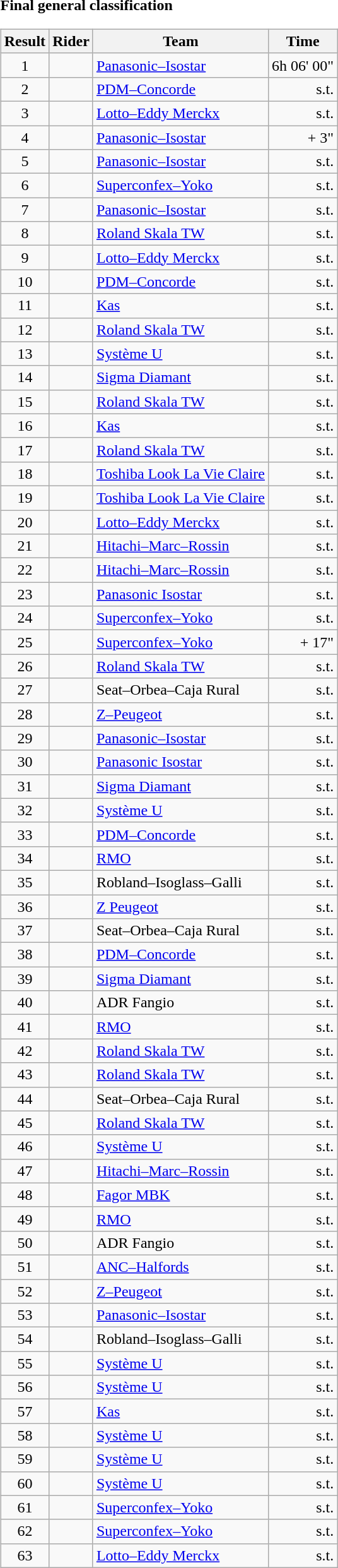<table>
<tr>
<td><strong>Final general classification</strong><br><table class="wikitable">
<tr>
<th scope="col">Result</th>
<th scope="col">Rider</th>
<th scope="col">Team</th>
<th scope="col">Time</th>
</tr>
<tr>
<td style="text-align:center;">1</td>
<td style="text-align:left;"></td>
<td style="text-align:left ;"><a href='#'>Panasonic–Isostar</a></td>
<td style="text-align:right;">6h 06' 00"</td>
</tr>
<tr>
<td style="text-align:center;">2</td>
<td style="text-align:left;"></td>
<td style="text-align:left ;"><a href='#'>PDM–Concorde</a></td>
<td style="text-align:right;">s.t.</td>
</tr>
<tr>
<td style="text-align:center;">3</td>
<td style="text-align:left;"></td>
<td style="text-align:left ;"><a href='#'>Lotto–Eddy Merckx</a></td>
<td style="text-align:right;">s.t.</td>
</tr>
<tr>
<td style="text-align:center;">4</td>
<td style="text-align:left;"></td>
<td style="text-align:left ;"><a href='#'>Panasonic–Isostar</a></td>
<td style="text-align:right;">+ 3"</td>
</tr>
<tr>
<td style="text-align:center;">5</td>
<td style="text-align:left;"></td>
<td style="text-align:left ;"><a href='#'>Panasonic–Isostar</a></td>
<td style="text-align:right;">s.t.</td>
</tr>
<tr>
<td style="text-align:center;">6</td>
<td style="text-align:left;"></td>
<td style="text-align:left ;"><a href='#'>Superconfex–Yoko</a></td>
<td style="text-align:right;">s.t.</td>
</tr>
<tr>
<td style="text-align:center;">7</td>
<td style="text-align:left;"></td>
<td style="text-align:left ;"><a href='#'>Panasonic–Isostar</a></td>
<td style="text-align:right;">s.t.</td>
</tr>
<tr>
<td style="text-align:center;">8</td>
<td style="text-align:left;"></td>
<td style="text-align:left ;"><a href='#'>Roland Skala TW</a></td>
<td style="text-align:right;">s.t.</td>
</tr>
<tr>
<td style="text-align:center;">9</td>
<td style="text-align:left;"></td>
<td style="text-align:left ;"><a href='#'>Lotto–Eddy Merckx</a></td>
<td style="text-align:right;">s.t.</td>
</tr>
<tr>
<td style="text-align:center;">10</td>
<td style="text-align:left;"></td>
<td style="text-align:left ;"><a href='#'>PDM–Concorde</a></td>
<td style="text-align:right;">s.t.</td>
</tr>
<tr>
<td style="text-align:center;">11</td>
<td style="text-align:left;"></td>
<td style="text-align:left ;"><a href='#'>Kas</a></td>
<td style="text-align:right;">s.t.</td>
</tr>
<tr>
<td style="text-align:center;">12</td>
<td style="text-align:left;"></td>
<td style="text-align:left ;"><a href='#'>Roland Skala TW</a></td>
<td style="text-align:right;">s.t.</td>
</tr>
<tr>
<td style="text-align:center;">13</td>
<td style="text-align:left;"></td>
<td style="text-align:left ;"><a href='#'>Système U</a></td>
<td style="text-align:right;">s.t.</td>
</tr>
<tr>
<td style="text-align:center;">14</td>
<td style="text-align:left;"></td>
<td style="text-align:left ;"><a href='#'>Sigma Diamant</a></td>
<td style="text-align:right;">s.t.</td>
</tr>
<tr>
<td style="text-align:center;">15</td>
<td style="text-align:left;"></td>
<td style="text-align:left ;"><a href='#'>Roland Skala TW</a></td>
<td style="text-align:right;">s.t.</td>
</tr>
<tr>
<td style="text-align:center;">16</td>
<td style="text-align:left;"></td>
<td style="text-align:left ;"><a href='#'>Kas</a></td>
<td style="text-align:right;">s.t.</td>
</tr>
<tr>
<td style="text-align:center;">17</td>
<td style="text-align:left;"></td>
<td style="text-align:left ;"><a href='#'>Roland Skala TW</a></td>
<td style="text-align:right;">s.t.</td>
</tr>
<tr>
<td style="text-align:center;">18</td>
<td style="text-align:left;"></td>
<td style="text-align:left ;"><a href='#'>Toshiba Look La Vie Claire</a></td>
<td style="text-align:right;">s.t.</td>
</tr>
<tr>
<td style="text-align:center;">19</td>
<td style="text-align:left;"></td>
<td style="text-align:left ;"><a href='#'>Toshiba Look La Vie Claire</a></td>
<td style="text-align:right;">s.t.</td>
</tr>
<tr>
<td style="text-align:center;">20</td>
<td style="text-align:left;"></td>
<td style="text-align:left ;"><a href='#'>Lotto–Eddy Merckx</a></td>
<td style="text-align:right;">s.t.</td>
</tr>
<tr>
<td style="text-align:center;">21</td>
<td style="text-align:left;"></td>
<td style="text-align:left ;"><a href='#'>Hitachi–Marc–Rossin</a></td>
<td style="text-align:right;">s.t.</td>
</tr>
<tr>
<td style="text-align:center;">22</td>
<td style="text-align:left;"></td>
<td style="text-align:left ;"><a href='#'>Hitachi–Marc–Rossin</a></td>
<td style="text-align:right;">s.t.</td>
</tr>
<tr>
<td style="text-align:center;">23</td>
<td style="text-align:left;"></td>
<td style="text-align:left ;"><a href='#'>Panasonic Isostar</a></td>
<td style="text-align:right;">s.t.</td>
</tr>
<tr>
<td style="text-align:center;">24</td>
<td style="text-align:left;"></td>
<td style="text-align:left ;"><a href='#'>Superconfex–Yoko</a></td>
<td style="text-align:right;">s.t.</td>
</tr>
<tr>
<td style="text-align:center;">25</td>
<td style="text-align:left;"></td>
<td style="text-align:left ;"><a href='#'>Superconfex–Yoko</a></td>
<td style="text-align:right;">+ 17"</td>
</tr>
<tr>
<td style="text-align:center;">26</td>
<td style="text-align:left;"></td>
<td style="text-align:left ;"><a href='#'>Roland Skala TW</a></td>
<td style="text-align:right;">s.t.</td>
</tr>
<tr>
<td style="text-align:center;">27</td>
<td style="text-align:left;"></td>
<td style="text-align:left ;">Seat–Orbea–Caja Rural</td>
<td style="text-align:right;">s.t.</td>
</tr>
<tr>
<td style="text-align:center;">28</td>
<td style="text-align:left;"></td>
<td style="text-align:left ;"><a href='#'>Z–Peugeot</a></td>
<td style="text-align:right;">s.t.</td>
</tr>
<tr>
<td style="text-align:center;">29</td>
<td style="text-align:left;"></td>
<td style="text-align:left ;"><a href='#'>Panasonic–Isostar</a></td>
<td style="text-align:right;">s.t.</td>
</tr>
<tr>
<td style="text-align:center;">30</td>
<td style="text-align:left;"></td>
<td style="text-align:left ;"><a href='#'>Panasonic Isostar</a></td>
<td style="text-align:right;">s.t.</td>
</tr>
<tr>
<td style="text-align:center;">31</td>
<td style="text-align:left;"></td>
<td style="text-align:left ;"><a href='#'>Sigma Diamant</a></td>
<td style="text-align:right;">s.t.</td>
</tr>
<tr>
<td style="text-align:center;">32</td>
<td style="text-align:left;"></td>
<td style="text-align:left ;"><a href='#'>Système U</a></td>
<td style="text-align:right;">s.t.</td>
</tr>
<tr>
<td style="text-align:center;">33</td>
<td style="text-align:left;"></td>
<td style="text-align:left ;"><a href='#'>PDM–Concorde</a></td>
<td style="text-align:right;">s.t.</td>
</tr>
<tr>
<td style="text-align:center;">34</td>
<td style="text-align:left;"></td>
<td style="text-align:left ;"><a href='#'>RMO</a></td>
<td style="text-align:right;">s.t.</td>
</tr>
<tr>
<td style="text-align:center;">35</td>
<td style="text-align:left;"></td>
<td style="text-align:left ;">Robland–Isoglass–Galli</td>
<td style="text-align:right;">s.t.</td>
</tr>
<tr>
<td style="text-align:center;">36</td>
<td style="text-align:left;"></td>
<td style="text-align:left ;"><a href='#'>Z Peugeot</a></td>
<td style="text-align:right;">s.t.</td>
</tr>
<tr>
<td style="text-align:center;">37</td>
<td style="text-align:left;"></td>
<td style="text-align:left ;">Seat–Orbea–Caja Rural</td>
<td style="text-align:right;">s.t.</td>
</tr>
<tr>
<td style="text-align:center;">38</td>
<td style="text-align:left;"></td>
<td style="text-align:left ;"><a href='#'>PDM–Concorde</a></td>
<td style="text-align:right;">s.t.</td>
</tr>
<tr>
<td style="text-align:center;">39</td>
<td style="text-align:left;"></td>
<td style="text-align:left ;"><a href='#'>Sigma Diamant</a></td>
<td style="text-align:right;">s.t.</td>
</tr>
<tr>
<td style="text-align:center;">40</td>
<td style="text-align:left;"></td>
<td style="text-align:left ;">ADR Fangio</td>
<td style="text-align:right;">s.t.</td>
</tr>
<tr>
<td style="text-align:center;">41</td>
<td style="text-align:left;"></td>
<td style="text-align:left ;"><a href='#'>RMO</a></td>
<td style="text-align:right;">s.t.</td>
</tr>
<tr>
<td style="text-align:center;">42</td>
<td style="text-align:left;"></td>
<td style="text-align:left ;"><a href='#'>Roland Skala TW</a></td>
<td style="text-align:right;">s.t.</td>
</tr>
<tr>
<td style="text-align:center;">43</td>
<td style="text-align:left;"></td>
<td style="text-align:left ;"><a href='#'>Roland Skala TW</a></td>
<td style="text-align:right;">s.t.</td>
</tr>
<tr>
<td style="text-align:center;">44</td>
<td style="text-align:left;"></td>
<td style="text-align:left ;">Seat–Orbea–Caja Rural</td>
<td style="text-align:right;">s.t.</td>
</tr>
<tr>
<td style="text-align:center;">45</td>
<td style="text-align:left;"></td>
<td style="text-align:left ;"><a href='#'>Roland Skala TW</a></td>
<td style="text-align:right;">s.t.</td>
</tr>
<tr>
<td style="text-align:center;">46</td>
<td style="text-align:left;"></td>
<td style="text-align:left ;"><a href='#'>Système U</a></td>
<td style="text-align:right;">s.t.</td>
</tr>
<tr>
<td style="text-align:center;">47</td>
<td style="text-align:left;"></td>
<td style="text-align:left ;"><a href='#'>Hitachi–Marc–Rossin</a></td>
<td style="text-align:right;">s.t.</td>
</tr>
<tr>
<td style="text-align:center;">48</td>
<td style="text-align:left;"></td>
<td style="text-align:left ;"><a href='#'>Fagor MBK</a></td>
<td style="text-align:right;">s.t.</td>
</tr>
<tr>
<td style="text-align:center;">49</td>
<td style="text-align:left;"></td>
<td style="text-align:left ;"><a href='#'>RMO</a></td>
<td style="text-align:right;">s.t.</td>
</tr>
<tr>
<td style="text-align:center;">50</td>
<td style="text-align:left;"></td>
<td style="text-align:left ;">ADR Fangio</td>
<td style="text-align:right;">s.t.</td>
</tr>
<tr>
<td style="text-align:center;">51</td>
<td style="text-align:left;"></td>
<td style="text-align:left ;"><a href='#'>ANC–Halfords</a></td>
<td style="text-align:right;">s.t.</td>
</tr>
<tr>
<td style="text-align:center;">52</td>
<td style="text-align:left;"></td>
<td style="text-align:left ;"><a href='#'>Z–Peugeot</a></td>
<td style="text-align:right;">s.t.</td>
</tr>
<tr>
<td style="text-align:center;">53</td>
<td style="text-align:left;"></td>
<td style="text-align:left ;"><a href='#'>Panasonic–Isostar</a></td>
<td style="text-align:right;">s.t.</td>
</tr>
<tr>
<td style="text-align:center;">54</td>
<td style="text-align:left;"></td>
<td style="text-align:left ;">Robland–Isoglass–Galli</td>
<td style="text-align:right;">s.t.</td>
</tr>
<tr>
<td style="text-align:center;">55</td>
<td style="text-align:left;"></td>
<td style="text-align:left ;"><a href='#'>Système U</a></td>
<td style="text-align:right;">s.t.</td>
</tr>
<tr>
<td style="text-align:center;">56</td>
<td style="text-align:left;"></td>
<td style="text-align:left ;"><a href='#'>Système U</a></td>
<td style="text-align:right;">s.t.</td>
</tr>
<tr>
<td style="text-align:center;">57</td>
<td style="text-align:left;"></td>
<td style="text-align:left ;"><a href='#'>Kas</a></td>
<td style="text-align:right;">s.t.</td>
</tr>
<tr>
<td style="text-align:center;">58</td>
<td style="text-align:left;"></td>
<td style="text-align:left ;"><a href='#'>Système U</a></td>
<td style="text-align:right;">s.t.</td>
</tr>
<tr>
<td style="text-align:center;">59</td>
<td style="text-align:left;"></td>
<td style="text-align:left ;"><a href='#'>Système U</a></td>
<td style="text-align:right;">s.t.</td>
</tr>
<tr>
<td style="text-align:center;">60</td>
<td style="text-align:left;"></td>
<td style="text-align:left ;"><a href='#'>Système U</a></td>
<td style="text-align:right;">s.t.</td>
</tr>
<tr>
<td style="text-align:center;">61</td>
<td style="text-align:left;"></td>
<td style="text-align:left ;"><a href='#'>Superconfex–Yoko</a></td>
<td style="text-align:right;">s.t.</td>
</tr>
<tr>
<td style="text-align:center;">62</td>
<td style="text-align:left;"></td>
<td style="text-align:left ;"><a href='#'>Superconfex–Yoko</a></td>
<td style="text-align:right;">s.t.</td>
</tr>
<tr>
<td style="text-align:center;">63</td>
<td style="text-align:left;"></td>
<td style="text-align:left ;"><a href='#'>Lotto–Eddy Merckx</a></td>
<td style="text-align:right;">s.t.</td>
</tr>
</table>
</td>
</tr>
</table>
